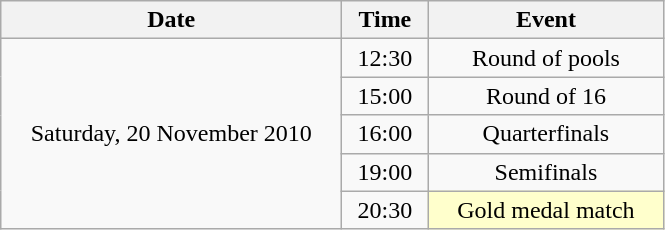<table class = "wikitable" style="text-align:center;">
<tr>
<th width=220>Date</th>
<th width=50>Time</th>
<th width=150>Event</th>
</tr>
<tr>
<td rowspan=5>Saturday, 20 November 2010</td>
<td>12:30</td>
<td>Round of pools</td>
</tr>
<tr>
<td>15:00</td>
<td>Round of 16</td>
</tr>
<tr>
<td>16:00</td>
<td>Quarterfinals</td>
</tr>
<tr>
<td>19:00</td>
<td>Semifinals</td>
</tr>
<tr>
<td>20:30</td>
<td bgcolor=ffffcc>Gold medal match</td>
</tr>
</table>
